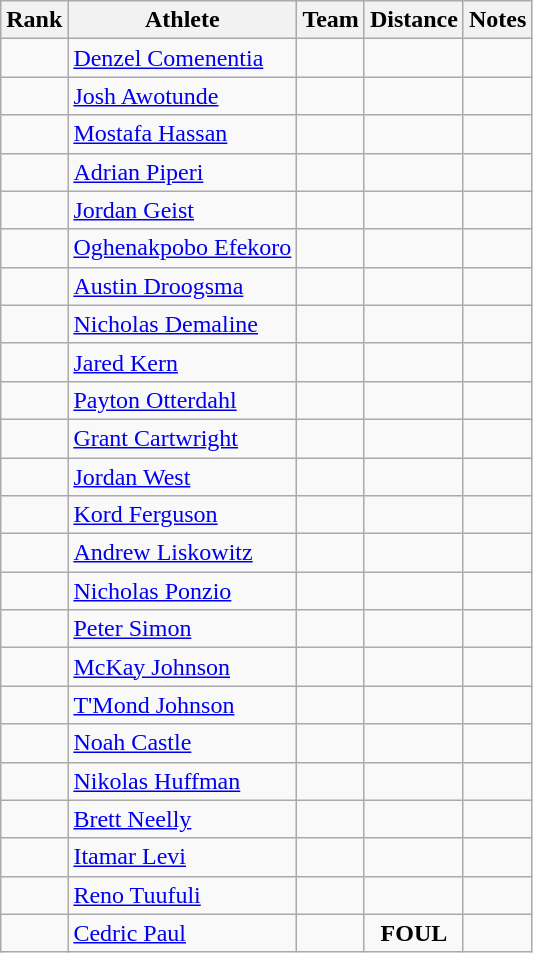<table class="wikitable sortable" style="text-align:center">
<tr>
<th>Rank</th>
<th>Athlete</th>
<th>Team</th>
<th>Distance</th>
<th>Notes</th>
</tr>
<tr>
<td></td>
<td align=left> <a href='#'>Denzel Comenentia</a></td>
<td></td>
<td><strong></strong></td>
<td></td>
</tr>
<tr>
<td></td>
<td align=left> <a href='#'>Josh Awotunde</a></td>
<td></td>
<td><strong></strong></td>
<td></td>
</tr>
<tr>
<td></td>
<td align=left> <a href='#'>Mostafa Hassan</a></td>
<td></td>
<td><strong></strong></td>
<td></td>
</tr>
<tr>
<td></td>
<td align=left><a href='#'>Adrian Piperi</a></td>
<td></td>
<td><strong></strong></td>
<td></td>
</tr>
<tr>
<td></td>
<td align=left><a href='#'>Jordan Geist</a></td>
<td></td>
<td><strong></strong></td>
<td></td>
</tr>
<tr>
<td></td>
<td align=left> <a href='#'>Oghenakpobo Efekoro</a></td>
<td></td>
<td><strong></strong></td>
<td></td>
</tr>
<tr>
<td></td>
<td align=left><a href='#'>Austin Droogsma</a></td>
<td></td>
<td><strong></strong></td>
<td></td>
</tr>
<tr>
<td></td>
<td align=left><a href='#'>Nicholas Demaline</a></td>
<td></td>
<td><strong></strong></td>
<td></td>
</tr>
<tr>
<td></td>
<td align=left><a href='#'>Jared Kern</a></td>
<td></td>
<td><strong></strong></td>
<td></td>
</tr>
<tr>
<td></td>
<td align=left><a href='#'>Payton Otterdahl</a></td>
<td></td>
<td><strong></strong></td>
<td></td>
</tr>
<tr>
<td></td>
<td align=left><a href='#'>Grant Cartwright</a></td>
<td></td>
<td><strong></strong></td>
<td></td>
</tr>
<tr>
<td></td>
<td align=left><a href='#'>Jordan West</a></td>
<td></td>
<td><strong></strong></td>
<td></td>
</tr>
<tr>
<td></td>
<td align=left><a href='#'>Kord Ferguson</a></td>
<td></td>
<td><strong></strong></td>
<td></td>
</tr>
<tr>
<td></td>
<td align=left><a href='#'>Andrew Liskowitz</a></td>
<td></td>
<td><strong></strong></td>
<td></td>
</tr>
<tr>
<td></td>
<td align=left><a href='#'>Nicholas Ponzio</a></td>
<td></td>
<td><strong></strong></td>
<td></td>
</tr>
<tr>
<td></td>
<td align=left> <a href='#'>Peter Simon</a></td>
<td></td>
<td><strong></strong></td>
<td></td>
</tr>
<tr>
<td></td>
<td align=left><a href='#'>McKay Johnson</a></td>
<td></td>
<td><strong></strong></td>
<td></td>
</tr>
<tr>
<td></td>
<td align=left><a href='#'>T'Mond Johnson</a></td>
<td></td>
<td><strong></strong></td>
<td></td>
</tr>
<tr>
<td></td>
<td align=left><a href='#'>Noah Castle</a></td>
<td></td>
<td><strong></strong></td>
<td></td>
</tr>
<tr>
<td></td>
<td align=left><a href='#'>Nikolas Huffman</a></td>
<td></td>
<td><strong></strong></td>
<td></td>
</tr>
<tr>
<td></td>
<td align=left><a href='#'>Brett Neelly</a></td>
<td></td>
<td><strong></strong></td>
<td></td>
</tr>
<tr>
<td></td>
<td align=left> <a href='#'>Itamar Levi</a></td>
<td></td>
<td><strong></strong></td>
<td></td>
</tr>
<tr>
<td></td>
<td align=left><a href='#'>Reno Tuufuli</a></td>
<td></td>
<td><strong></strong></td>
<td></td>
</tr>
<tr>
<td></td>
<td align=left><a href='#'>Cedric Paul</a></td>
<td></td>
<td><strong>FOUL</strong></td>
<td></td>
</tr>
</table>
